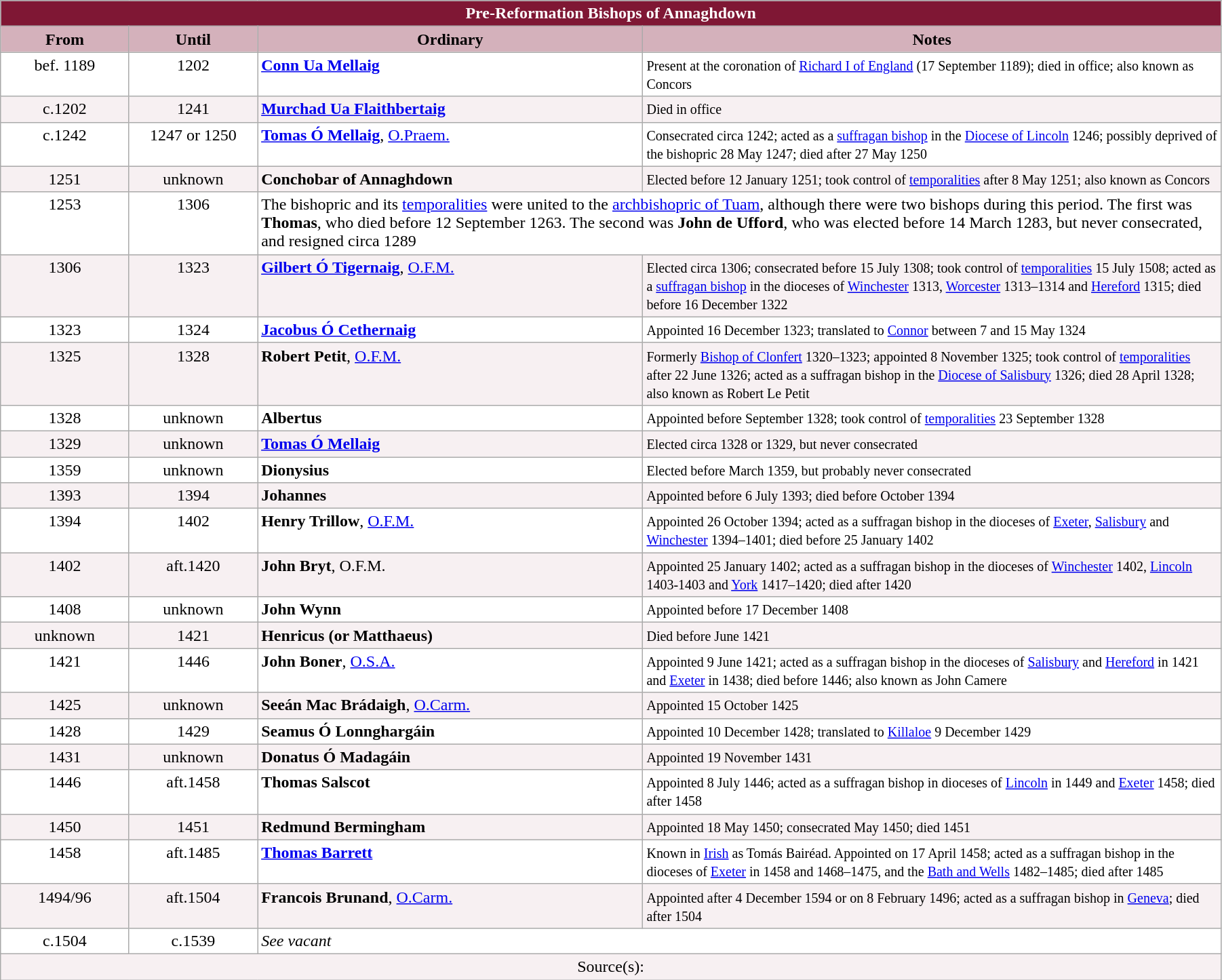<table class="wikitable" style="width:95%;" border="1" cellpadding="2">
<tr>
<th colspan="4" style="background-color: #7F1734; color: white;">Pre-Reformation Bishops of Annaghdown</th>
</tr>
<tr align=top>
<th style="background-color: #D4B1BB; width: 10%;">From</th>
<th style="background-color: #D4B1BB; width: 10%;">Until</th>
<th style="background-color: #D4B1BB; width: 30%;">Ordinary</th>
<th style="background-color: #D4B1BB; width: 45%;">Notes</th>
</tr>
<tr valign=top bgcolor="white">
<td align=center>bef. 1189</td>
<td align=center>1202</td>
<td><strong><a href='#'>Conn Ua Mellaig</a></strong></td>
<td><small>Present at the coronation of <a href='#'>Richard I of England</a> (17 September 1189); died in office; also known as Concors</small></td>
</tr>
<tr valign=top bgcolor="#F7F0F2">
<td align=center>c.1202</td>
<td align=center>1241</td>
<td><strong><a href='#'>Murchad Ua Flaithbertaig</a></strong></td>
<td><small>Died in office</small></td>
</tr>
<tr valign=top bgcolor="white">
<td align=center>c.1242</td>
<td align=center>1247 or 1250</td>
<td><strong><a href='#'>Tomas Ó Mellaig</a></strong>, <a href='#'>O.Praem.</a></td>
<td><small>Consecrated circa 1242; acted as a <a href='#'>suffragan bishop</a> in the <a href='#'>Diocese of Lincoln</a> 1246; possibly deprived of the bishopric 28 May 1247; died after 27 May 1250</small></td>
</tr>
<tr valign=top bgcolor="#F7F0F2">
<td align=center>1251</td>
<td align=center>unknown</td>
<td><strong>Conchobar of Annaghdown</strong></td>
<td><small>Elected before 12 January 1251; took control of <a href='#'>temporalities</a> after 8 May 1251; also known as Concors</small></td>
</tr>
<tr valign=top bgcolor="white">
<td align=center>1253</td>
<td align=center>1306</td>
<td colspan="2">The bishopric and its <a href='#'>temporalities</a> were united to the <a href='#'>archbishopric of Tuam</a>, although there were two bishops during this period. The first was <strong>Thomas</strong>, who died before 12 September 1263. The second was <strong>John de Ufford</strong>, who was elected before 14 March 1283, but never consecrated, and resigned circa 1289</td>
</tr>
<tr valign=top bgcolor="#F7F0F2">
<td align=center>1306</td>
<td align=center>1323</td>
<td><strong><a href='#'>Gilbert Ó Tigernaig</a></strong>, <a href='#'>O.F.M.</a></td>
<td><small>Elected circa 1306; consecrated before 15 July 1308; took control of <a href='#'>temporalities</a> 15 July 1508; acted as a <a href='#'>suffragan bishop</a> in the dioceses of <a href='#'>Winchester</a> 1313, <a href='#'>Worcester</a> 1313–1314 and <a href='#'>Hereford</a> 1315; died before 16 December 1322</small></td>
</tr>
<tr valign=top bgcolor="white">
<td align=center>1323</td>
<td align=center>1324</td>
<td><strong><a href='#'>Jacobus Ó Cethernaig</a></strong></td>
<td><small>Appointed 16 December 1323; translated to <a href='#'>Connor</a> between 7 and 15 May 1324</small></td>
</tr>
<tr valign=top bgcolor="#F7F0F2">
<td align=center>1325</td>
<td align=center>1328</td>
<td><strong>Robert Petit</strong>, <a href='#'>O.F.M.</a></td>
<td><small>Formerly <a href='#'>Bishop of Clonfert</a> 1320–1323; appointed 8 November 1325; took control of <a href='#'>temporalities</a> after 22 June 1326; acted as a suffragan bishop in the <a href='#'>Diocese of Salisbury</a> 1326; died 28 April 1328; also known as Robert Le Petit</small></td>
</tr>
<tr valign=top bgcolor="white">
<td align=center>1328</td>
<td align=center>unknown</td>
<td><strong>Albertus</strong></td>
<td><small>Appointed before September 1328; took control of <a href='#'>temporalities</a> 23 September 1328</small></td>
</tr>
<tr valign=top bgcolor="#F7F0F2">
<td align=center>1329</td>
<td align=center>unknown</td>
<td><strong><a href='#'>Tomas Ó Mellaig</a></strong></td>
<td><small>Elected circa 1328 or 1329, but never consecrated</small></td>
</tr>
<tr valign=top bgcolor="white">
<td align=center>1359</td>
<td align=center>unknown</td>
<td><strong>Dionysius</strong></td>
<td><small>Elected before March 1359, but probably never consecrated</small></td>
</tr>
<tr valign=top bgcolor="#F7F0F2">
<td align=center>1393</td>
<td align=center>1394</td>
<td><strong>Johannes</strong></td>
<td><small>Appointed before 6 July 1393; died before October 1394</small></td>
</tr>
<tr valign=top bgcolor="white">
<td align=center>1394</td>
<td align=center>1402</td>
<td><strong>Henry Trillow</strong>, <a href='#'>O.F.M.</a></td>
<td><small>Appointed 26 October 1394; acted as a suffragan bishop in the dioceses of <a href='#'>Exeter</a>, <a href='#'>Salisbury</a> and <a href='#'>Winchester</a> 1394–1401; died before 25 January 1402</small></td>
</tr>
<tr valign=top bgcolor="#F7F0F2">
<td align=center>1402</td>
<td align=center>aft.1420</td>
<td><strong>John Bryt</strong>, O.F.M.</td>
<td><small>Appointed 25 January 1402; acted as a suffragan bishop in the dioceses of <a href='#'>Winchester</a> 1402, <a href='#'>Lincoln</a> 1403-1403 and <a href='#'>York</a> 1417–1420; died after 1420</small></td>
</tr>
<tr valign=top bgcolor="white">
<td align=center>1408</td>
<td align=center>unknown</td>
<td><strong>John Wynn</strong></td>
<td><small>Appointed before 17 December 1408</small></td>
</tr>
<tr valign=top bgcolor="#F7F0F2">
<td align=center>unknown</td>
<td align=center>1421</td>
<td><strong>Henricus (or Matthaeus)</strong></td>
<td><small>Died before June 1421</small></td>
</tr>
<tr valign=top bgcolor="white">
<td align=center>1421</td>
<td align=center>1446</td>
<td><strong>John Boner</strong>, <a href='#'>O.S.A.</a></td>
<td><small>Appointed 9 June 1421; acted as a suffragan bishop in the dioceses of <a href='#'>Salisbury</a> and <a href='#'>Hereford</a> in 1421 and <a href='#'>Exeter</a> in 1438; died before 1446; also known as John Camere</small></td>
</tr>
<tr valign=top bgcolor="#F7F0F2">
<td align=center>1425</td>
<td align=center>unknown</td>
<td><strong>Seeán Mac Brádaigh</strong>, <a href='#'>O.Carm.</a></td>
<td><small>Appointed 15 October 1425</small></td>
</tr>
<tr valign=top bgcolor="white">
<td align=center>1428</td>
<td align=center>1429</td>
<td><strong>Seamus Ó Lonnghargáin</strong></td>
<td><small>Appointed 10 December 1428; translated to <a href='#'>Killaloe</a> 9 December 1429</small></td>
</tr>
<tr valign=top bgcolor="#F7F0F2">
<td align=center>1431</td>
<td align=center>unknown</td>
<td><strong>Donatus Ó Madagáin</strong></td>
<td><small>Appointed 19 November 1431</small></td>
</tr>
<tr valign=top bgcolor="white">
<td align=center>1446</td>
<td align=center>aft.1458</td>
<td><strong>Thomas Salscot</strong></td>
<td><small>Appointed 8 July 1446; acted as a suffragan bishop in dioceses of <a href='#'>Lincoln</a> in 1449 and <a href='#'>Exeter</a> 1458; died after 1458</small></td>
</tr>
<tr valign=top bgcolor="#F7F0F2">
<td align=center>1450</td>
<td align=center>1451</td>
<td><strong>Redmund Bermingham</strong></td>
<td><small>Appointed 18 May 1450; consecrated May 1450; died 1451</small></td>
</tr>
<tr valign=top bgcolor="white">
<td align=center>1458</td>
<td align=center>aft.1485</td>
<td><strong><a href='#'>Thomas Barrett</a></strong></td>
<td><small>Known in <a href='#'>Irish</a> as Tomás Bairéad. Appointed on 17 April 1458; acted as a suffragan bishop in the dioceses of <a href='#'>Exeter</a> in 1458 and 1468–1475, and the <a href='#'>Bath and Wells</a> 1482–1485; died after 1485</small></td>
</tr>
<tr valign=top bgcolor="#F7F0F2">
<td align=center>1494/96</td>
<td align=center>aft.1504</td>
<td><strong>Francois Brunand</strong>, <a href='#'>O.Carm.</a></td>
<td><small>Appointed after 4 December 1594 or on 8 February 1496; acted as a suffragan bishop in <a href='#'>Geneva</a>; died after 1504</small></td>
</tr>
<tr valign=top bgcolor="white">
<td align=center>c.1504</td>
<td align=center>c.1539</td>
<td colspan="2"><em>See vacant</em></td>
</tr>
<tr valign=top bgcolor="#F7F0F2">
<td colspan="4" style="text-align: center;">Source(s):</td>
</tr>
</table>
